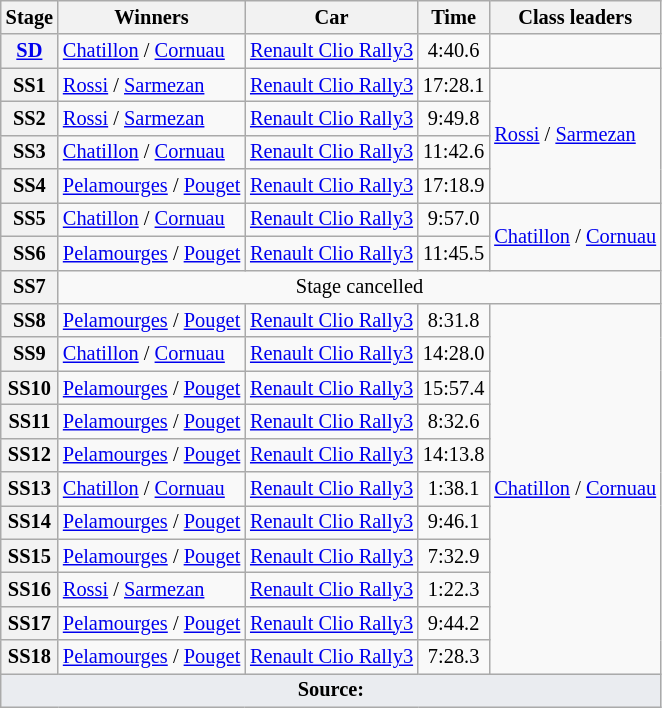<table class="wikitable" style="font-size:85%">
<tr>
<th>Stage</th>
<th>Winners</th>
<th>Car</th>
<th>Time</th>
<th>Class leaders</th>
</tr>
<tr>
<th><a href='#'>SD</a></th>
<td><a href='#'>Chatillon</a> / <a href='#'>Cornuau</a></td>
<td><a href='#'>Renault Clio Rally3</a></td>
<td align="center">4:40.6</td>
<td></td>
</tr>
<tr>
<th>SS1</th>
<td><a href='#'>Rossi</a> / <a href='#'>Sarmezan</a></td>
<td><a href='#'>Renault Clio Rally3</a></td>
<td align="center">17:28.1</td>
<td rowspan="4"><a href='#'>Rossi</a> / <a href='#'>Sarmezan</a></td>
</tr>
<tr>
<th>SS2</th>
<td><a href='#'>Rossi</a> / <a href='#'>Sarmezan</a></td>
<td><a href='#'>Renault Clio Rally3</a></td>
<td align="center">9:49.8</td>
</tr>
<tr>
<th>SS3</th>
<td><a href='#'>Chatillon</a> / <a href='#'>Cornuau</a></td>
<td><a href='#'>Renault Clio Rally3</a></td>
<td align="center">11:42.6</td>
</tr>
<tr>
<th>SS4</th>
<td><a href='#'>Pelamourges</a> / <a href='#'>Pouget</a></td>
<td><a href='#'>Renault Clio Rally3</a></td>
<td align="center">17:18.9</td>
</tr>
<tr>
<th>SS5</th>
<td><a href='#'>Chatillon</a> / <a href='#'>Cornuau</a></td>
<td><a href='#'>Renault Clio Rally3</a></td>
<td align="center">9:57.0</td>
<td rowspan="2"><a href='#'>Chatillon</a> / <a href='#'>Cornuau</a></td>
</tr>
<tr>
<th>SS6</th>
<td><a href='#'>Pelamourges</a> / <a href='#'>Pouget</a></td>
<td><a href='#'>Renault Clio Rally3</a></td>
<td align="center">11:45.5</td>
</tr>
<tr>
<th>SS7</th>
<td align="center" colspan="4">Stage cancelled</td>
</tr>
<tr>
<th>SS8</th>
<td><a href='#'>Pelamourges</a> / <a href='#'>Pouget</a></td>
<td><a href='#'>Renault Clio Rally3</a></td>
<td align="center">8:31.8</td>
<td rowspan="11"><a href='#'>Chatillon</a> / <a href='#'>Cornuau</a></td>
</tr>
<tr>
<th>SS9</th>
<td><a href='#'>Chatillon</a> / <a href='#'>Cornuau</a></td>
<td><a href='#'>Renault Clio Rally3</a></td>
<td align="center">14:28.0</td>
</tr>
<tr>
<th>SS10</th>
<td><a href='#'>Pelamourges</a> / <a href='#'>Pouget</a></td>
<td><a href='#'>Renault Clio Rally3</a></td>
<td align="center">15:57.4</td>
</tr>
<tr>
<th>SS11</th>
<td><a href='#'>Pelamourges</a> / <a href='#'>Pouget</a></td>
<td><a href='#'>Renault Clio Rally3</a></td>
<td align="center">8:32.6</td>
</tr>
<tr>
<th>SS12</th>
<td><a href='#'>Pelamourges</a> / <a href='#'>Pouget</a></td>
<td><a href='#'>Renault Clio Rally3</a></td>
<td align="center">14:13.8</td>
</tr>
<tr>
<th>SS13</th>
<td><a href='#'>Chatillon</a> / <a href='#'>Cornuau</a></td>
<td><a href='#'>Renault Clio Rally3</a></td>
<td align="center">1:38.1</td>
</tr>
<tr>
<th>SS14</th>
<td><a href='#'>Pelamourges</a> / <a href='#'>Pouget</a></td>
<td><a href='#'>Renault Clio Rally3</a></td>
<td align="center">9:46.1</td>
</tr>
<tr>
<th>SS15</th>
<td><a href='#'>Pelamourges</a> / <a href='#'>Pouget</a></td>
<td><a href='#'>Renault Clio Rally3</a></td>
<td align="center">7:32.9</td>
</tr>
<tr>
<th>SS16</th>
<td><a href='#'>Rossi</a> / <a href='#'>Sarmezan</a></td>
<td><a href='#'>Renault Clio Rally3</a></td>
<td align="center">1:22.3</td>
</tr>
<tr>
<th>SS17</th>
<td><a href='#'>Pelamourges</a> / <a href='#'>Pouget</a></td>
<td><a href='#'>Renault Clio Rally3</a></td>
<td align="center">9:44.2</td>
</tr>
<tr>
<th>SS18</th>
<td><a href='#'>Pelamourges</a> / <a href='#'>Pouget</a></td>
<td><a href='#'>Renault Clio Rally3</a></td>
<td align="center">7:28.3</td>
</tr>
<tr>
<td style="background-color:#EAECF0; text-align:center" colspan="5"><strong>Source:</strong></td>
</tr>
</table>
